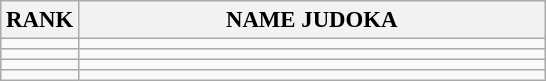<table class="wikitable" style="font-size:95%;">
<tr>
<th>RANK</th>
<th align="left" style="width: 20em">NAME JUDOKA</th>
</tr>
<tr>
<td align="center"></td>
<td></td>
</tr>
<tr>
<td align="center"></td>
<td></td>
</tr>
<tr>
<td align="center"></td>
<td></td>
</tr>
<tr>
<td align="center"></td>
<td></td>
</tr>
</table>
